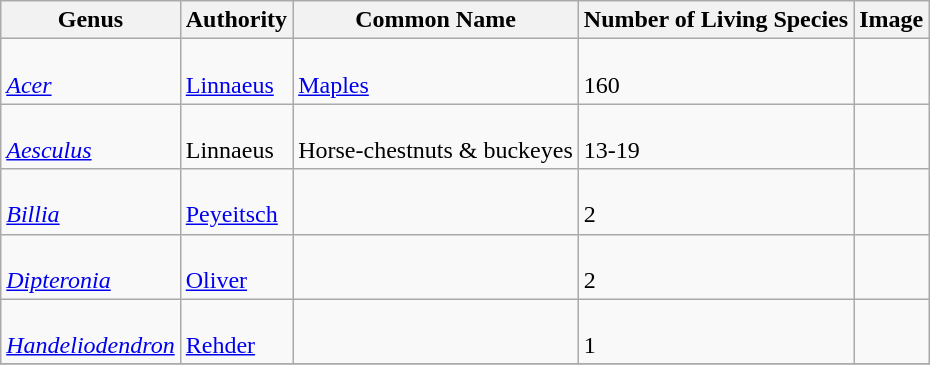<table class="wikitable">
<tr>
<th>Genus</th>
<th>Authority</th>
<th>Common Name</th>
<th>Number of Living Species</th>
<th>Image</th>
</tr>
<tr>
<td><br><em><a href='#'>Acer</a></em></td>
<td><br><a href='#'>Linnaeus</a></td>
<td><br><a href='#'>Maples</a></td>
<td><br>160</td>
<td><br></td>
</tr>
<tr>
<td><br><em><a href='#'>Aesculus</a></em></td>
<td><br>Linnaeus</td>
<td><br>Horse-chestnuts & buckeyes</td>
<td><br>13-19</td>
<td><br></td>
</tr>
<tr>
<td><br><em><a href='#'>Billia</a></em></td>
<td><br><a href='#'>Peyeitsch</a></td>
<td></td>
<td><br>2</td>
<td><br></td>
</tr>
<tr>
<td><br><em><a href='#'>Dipteronia</a></em></td>
<td><br><a href='#'>Oliver</a></td>
<td></td>
<td><br>2</td>
<td><br></td>
</tr>
<tr>
<td><br><em><a href='#'>Handeliodendron</a></em></td>
<td><br><a href='#'>Rehder</a></td>
<td></td>
<td><br>1</td>
<td></td>
</tr>
<tr>
</tr>
</table>
